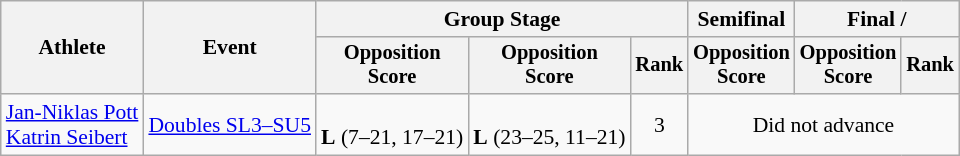<table class="wikitable" style="font-size:90%; text-align:center">
<tr>
<th rowspan="2">Athlete</th>
<th rowspan="2">Event</th>
<th colspan="3">Group Stage</th>
<th>Semifinal</th>
<th colspan="2">Final / </th>
</tr>
<tr style="font-size:95%">
<th>Opposition<br>Score</th>
<th>Opposition<br>Score</th>
<th>Rank</th>
<th>Opposition<br>Score</th>
<th>Opposition<br>Score</th>
<th>Rank</th>
</tr>
<tr>
<td align="left"><a href='#'>Jan-Niklas Pott</a><br><a href='#'>Katrin Seibert</a></td>
<td align="left"><a href='#'>Doubles SL3–SU5</a></td>
<td><br><strong>L</strong> (7–21, 17–21)</td>
<td><br><strong>L</strong> (23–25, 11–21)</td>
<td>3</td>
<td colspan="3">Did not advance</td>
</tr>
</table>
